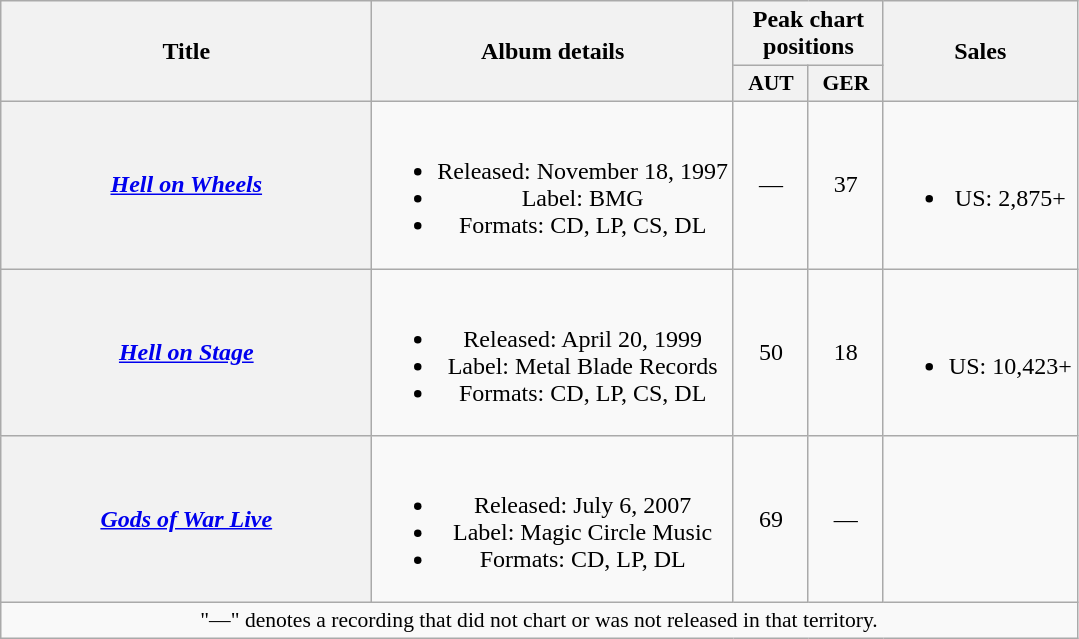<table class="wikitable plainrowheaders" style="text-align:center;">
<tr>
<th scope="col" rowspan="2" style="width:15em;">Title</th>
<th scope="col" rowspan="2">Album details</th>
<th scope="col" colspan="2">Peak chart positions</th>
<th scope="col" rowspan="2">Sales</th>
</tr>
<tr>
<th scope="col" style="width:3em;font-size:90%;">AUT<br></th>
<th scope="col" style="width:3em;font-size:90%;">GER<br></th>
</tr>
<tr>
<th scope="row"><em><a href='#'>Hell on Wheels</a></em></th>
<td><br><ul><li>Released: November 18, 1997</li><li>Label: BMG</li><li>Formats: CD, LP, CS, DL</li></ul></td>
<td>—</td>
<td>37</td>
<td><br><ul><li>US: 2,875+</li></ul></td>
</tr>
<tr>
<th scope="row"><em><a href='#'>Hell on Stage</a></em></th>
<td><br><ul><li>Released: April 20, 1999</li><li>Label: Metal Blade Records</li><li>Formats: CD, LP, CS, DL</li></ul></td>
<td>50</td>
<td>18</td>
<td><br><ul><li>US: 10,423+</li></ul></td>
</tr>
<tr>
<th scope="row"><em><a href='#'>Gods of War Live</a></em></th>
<td><br><ul><li>Released: July 6, 2007</li><li>Label: Magic Circle Music</li><li>Formats: CD, LP, DL</li></ul></td>
<td>69</td>
<td>—</td>
<td></td>
</tr>
<tr>
<td colspan="25" style="font-size:90%">"—" denotes a recording that did not chart or was not released in that territory.</td>
</tr>
</table>
